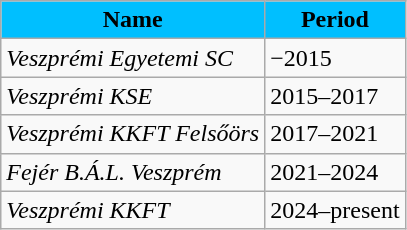<table class="wikitable" style="text-align: left">
<tr>
<th style="color:#000000; background:#00BFFF">Name</th>
<th style="color:#000000; background:#00BFFF">Period</th>
</tr>
<tr>
<td align=left><em>Veszprémi Egyetemi SC</em></td>
<td>−2015</td>
</tr>
<tr>
<td align=left><em>Veszprémi KSE</em></td>
<td>2015–2017</td>
</tr>
<tr>
<td align=left><em>Veszprémi KKFT Felsőörs</em></td>
<td>2017–2021</td>
</tr>
<tr>
<td align=left><em>Fejér B.Á.L. Veszprém</em></td>
<td>2021–2024</td>
</tr>
<tr>
<td align=left><em>Veszprémi KKFT</em></td>
<td>2024–present</td>
</tr>
</table>
